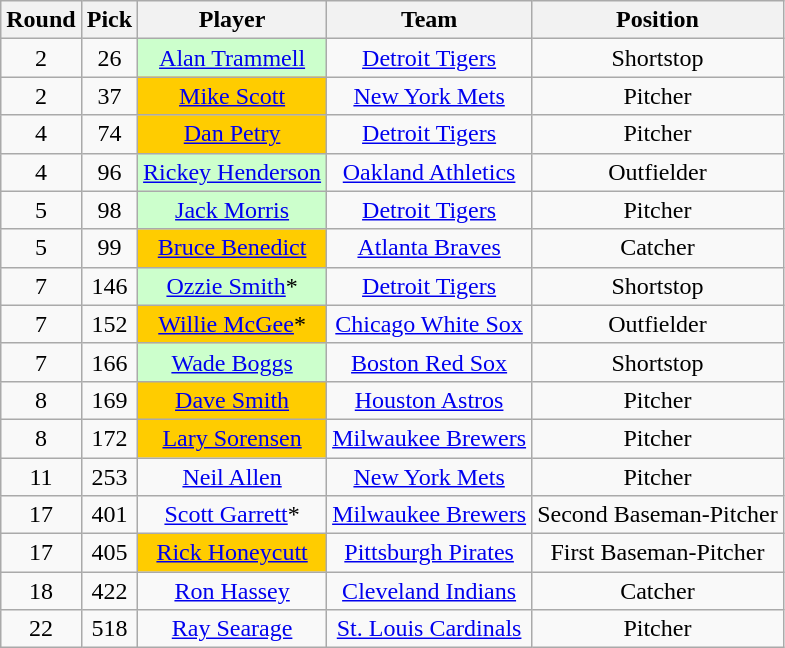<table class="wikitable sortable" style="text-align:center;" border="1">
<tr>
<th>Round</th>
<th>Pick</th>
<th>Player</th>
<th>Team</th>
<th>Position</th>
</tr>
<tr>
<td>2</td>
<td>26</td>
<td bgcolor="#CCFFCC"><a href='#'>Alan Trammell</a></td>
<td><a href='#'>Detroit Tigers</a></td>
<td>Shortstop</td>
</tr>
<tr>
<td>2</td>
<td>37</td>
<td bgcolor="#FFCC00"><a href='#'>Mike Scott</a></td>
<td><a href='#'>New York Mets</a></td>
<td>Pitcher</td>
</tr>
<tr>
<td>4</td>
<td>74</td>
<td bgcolor="#FFCC00"><a href='#'>Dan Petry</a></td>
<td><a href='#'>Detroit Tigers</a></td>
<td>Pitcher</td>
</tr>
<tr>
<td>4</td>
<td>96</td>
<td bgcolor="#CCFFCC"><a href='#'>Rickey Henderson</a></td>
<td><a href='#'>Oakland Athletics</a></td>
<td>Outfielder</td>
</tr>
<tr>
<td>5</td>
<td>98</td>
<td bgcolor="#CCFFCC"><a href='#'>Jack Morris</a></td>
<td><a href='#'>Detroit Tigers</a></td>
<td>Pitcher</td>
</tr>
<tr>
<td>5</td>
<td>99</td>
<td bgcolor="#FFCC00"><a href='#'>Bruce Benedict</a></td>
<td><a href='#'>Atlanta Braves</a></td>
<td>Catcher</td>
</tr>
<tr>
<td>7</td>
<td>146</td>
<td bgcolor="#CCFFCC"><a href='#'>Ozzie Smith</a>*</td>
<td><a href='#'>Detroit Tigers</a></td>
<td>Shortstop</td>
</tr>
<tr>
<td>7</td>
<td>152</td>
<td bgcolor="#FFCC00"><a href='#'>Willie McGee</a>*</td>
<td><a href='#'>Chicago White Sox</a></td>
<td>Outfielder</td>
</tr>
<tr>
<td>7</td>
<td>166</td>
<td bgcolor="#CCFFCC"><a href='#'>Wade Boggs</a></td>
<td><a href='#'>Boston Red Sox</a></td>
<td>Shortstop</td>
</tr>
<tr>
<td>8</td>
<td>169</td>
<td bgcolor="#FFCC00"><a href='#'>Dave Smith</a></td>
<td><a href='#'>Houston Astros</a></td>
<td>Pitcher</td>
</tr>
<tr>
<td>8</td>
<td>172</td>
<td bgcolor="#FFCC00"><a href='#'>Lary Sorensen</a></td>
<td><a href='#'>Milwaukee Brewers</a></td>
<td>Pitcher</td>
</tr>
<tr>
<td>11</td>
<td>253</td>
<td><a href='#'>Neil Allen</a></td>
<td><a href='#'>New York Mets</a></td>
<td>Pitcher</td>
</tr>
<tr>
<td>17</td>
<td>401</td>
<td><a href='#'>Scott Garrett</a>*</td>
<td><a href='#'>Milwaukee Brewers</a></td>
<td>Second Baseman-Pitcher</td>
</tr>
<tr>
<td>17</td>
<td>405</td>
<td bgcolor="#FFCC00"><a href='#'>Rick Honeycutt</a></td>
<td><a href='#'>Pittsburgh Pirates</a></td>
<td>First Baseman-Pitcher</td>
</tr>
<tr>
<td>18</td>
<td>422</td>
<td><a href='#'>Ron Hassey</a></td>
<td><a href='#'>Cleveland Indians</a></td>
<td>Catcher</td>
</tr>
<tr>
<td>22</td>
<td>518</td>
<td><a href='#'>Ray Searage</a></td>
<td><a href='#'>St. Louis Cardinals</a></td>
<td>Pitcher</td>
</tr>
</table>
